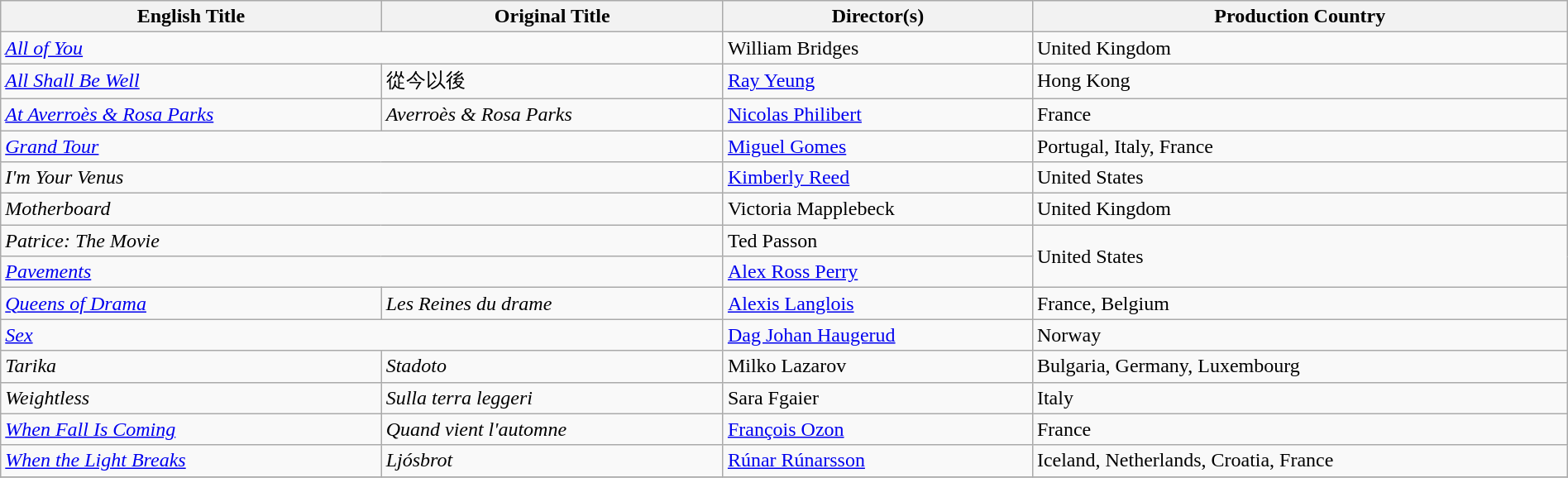<table class="wikitable" style="width:100%; margin-bottom:4px">
<tr>
<th>English Title</th>
<th>Original Title</th>
<th>Director(s)</th>
<th>Production Country</th>
</tr>
<tr>
<td colspan="2"><em><a href='#'>All of You</a></em></td>
<td>William Bridges</td>
<td>United Kingdom</td>
</tr>
<tr>
<td><em><a href='#'>All Shall Be Well</a></em></td>
<td>從今以後</td>
<td><a href='#'>Ray Yeung</a></td>
<td>Hong Kong</td>
</tr>
<tr>
<td><em><a href='#'>At Averroès & Rosa Parks</a></em></td>
<td><em>Averroès & Rosa Parks</em></td>
<td><a href='#'>Nicolas Philibert</a></td>
<td>France</td>
</tr>
<tr>
<td colspan="2"><em><a href='#'>Grand Tour</a></em></td>
<td><a href='#'>Miguel Gomes</a></td>
<td>Portugal, Italy, France</td>
</tr>
<tr>
<td colspan="2"><em>I'm Your Venus</em></td>
<td><a href='#'>Kimberly Reed</a></td>
<td>United States</td>
</tr>
<tr>
<td colspan="2"><em>Motherboard</em></td>
<td>Victoria Mapplebeck</td>
<td>United Kingdom</td>
</tr>
<tr>
<td colspan="2"><em>Patrice: The Movie</em></td>
<td>Ted Passon</td>
<td rowspan="2">United States</td>
</tr>
<tr>
<td colspan="2"><em><a href='#'>Pavements</a></em></td>
<td><a href='#'>Alex Ross Perry</a></td>
</tr>
<tr>
<td><em><a href='#'>Queens of Drama</a></em></td>
<td><em>Les Reines du drame</em></td>
<td><a href='#'>Alexis Langlois</a></td>
<td>France, Belgium</td>
</tr>
<tr>
<td colspan="2"><em><a href='#'>Sex</a></em></td>
<td><a href='#'>Dag Johan Haugerud</a></td>
<td>Norway</td>
</tr>
<tr>
<td><em>Tarika</em></td>
<td><em>Stadoto</em></td>
<td>Milko Lazarov</td>
<td>Bulgaria, Germany, Luxembourg</td>
</tr>
<tr>
<td><em>Weightless</em></td>
<td><em>Sulla terra leggeri</em></td>
<td>Sara Fgaier</td>
<td>Italy</td>
</tr>
<tr>
<td><em><a href='#'>When Fall Is Coming</a></em></td>
<td><em>Quand vient l'automne</em></td>
<td><a href='#'>François Ozon</a></td>
<td>France</td>
</tr>
<tr>
<td><em><a href='#'>When the Light Breaks</a></em></td>
<td><em>Ljósbrot</em></td>
<td><a href='#'>Rúnar Rúnarsson</a></td>
<td>Iceland, Netherlands, Croatia, France</td>
</tr>
<tr>
</tr>
</table>
